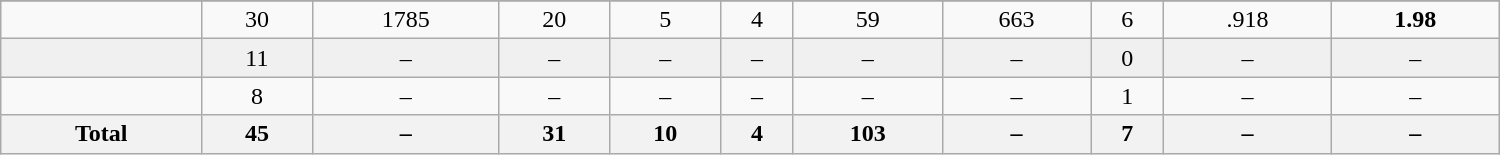<table class="wikitable sortable" width ="1000">
<tr align="center">
</tr>
<tr align="center">
<td></td>
<td>30</td>
<td>1785</td>
<td>20</td>
<td>5</td>
<td>4</td>
<td>59</td>
<td>663</td>
<td>6</td>
<td>.918</td>
<td><strong>1.98</strong></td>
</tr>
<tr align="center" bgcolor="#f0f0f0">
<td></td>
<td>11</td>
<td>–</td>
<td>–</td>
<td>–</td>
<td>–</td>
<td>–</td>
<td>–</td>
<td>0</td>
<td>–</td>
<td>–</td>
</tr>
<tr align="center">
<td></td>
<td>8</td>
<td>–</td>
<td>–</td>
<td>–</td>
<td>–</td>
<td>–</td>
<td>–</td>
<td>1</td>
<td>–</td>
<td>–</td>
</tr>
<tr>
<th>Total</th>
<th>45</th>
<th>–</th>
<th>31</th>
<th>10</th>
<th>4</th>
<th>103</th>
<th>–</th>
<th>7</th>
<th>–</th>
<th>–</th>
</tr>
</table>
